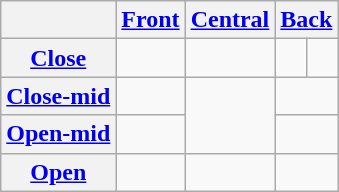<table class="wikitable" style="text-align:center">
<tr>
<th></th>
<th><a href='#'>Front</a></th>
<th><a href='#'>Central</a></th>
<th colspan="2"><a href='#'>Back</a></th>
</tr>
<tr align="center">
<th><a href='#'>Close</a></th>
<td></td>
<td></td>
<td></td>
<td></td>
</tr>
<tr>
<th><a href='#'>Close-mid</a></th>
<td></td>
<td rowspan="2"></td>
<td colspan="2"></td>
</tr>
<tr>
<th><a href='#'>Open-mid</a></th>
<td></td>
<td colspan="2"></td>
</tr>
<tr align="center">
<th><a href='#'>Open</a></th>
<td></td>
<td></td>
<td colspan="2"></td>
</tr>
</table>
